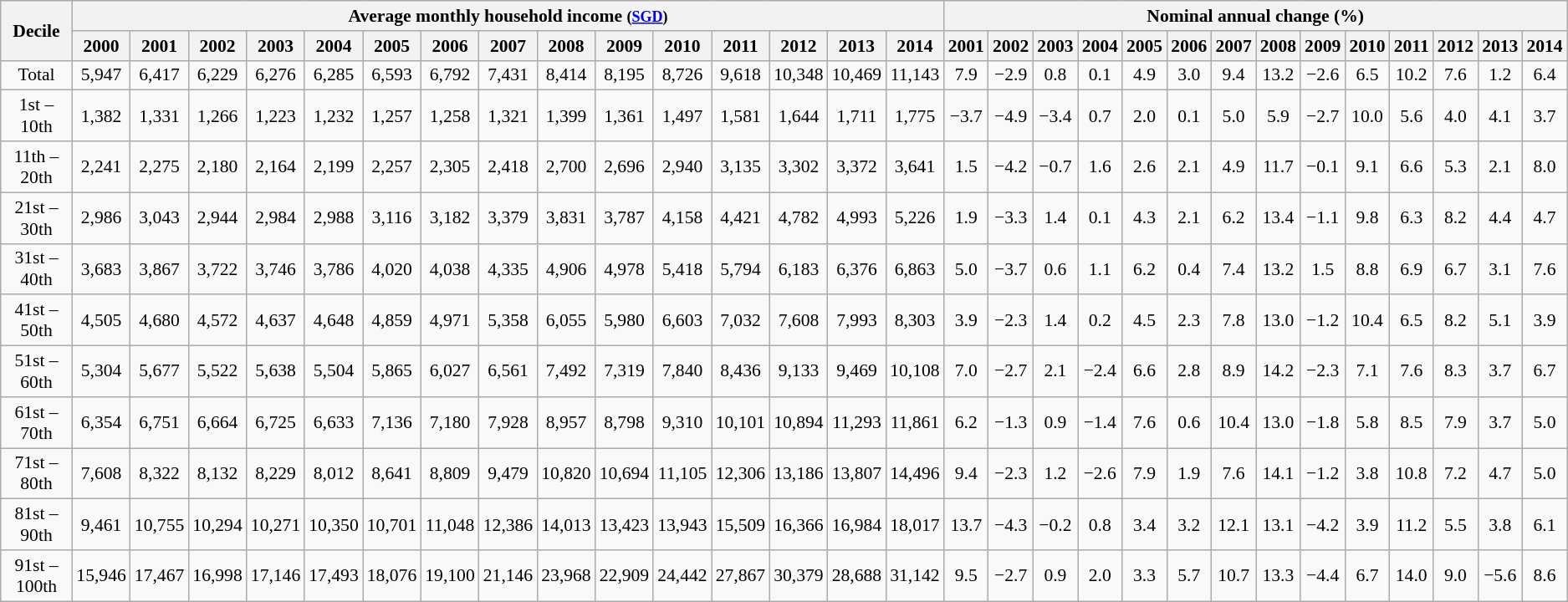<table class="wikitable" style="text-align:center; font-size: 90%;">
<tr>
<th rowspan="2">Decile</th>
<th colspan="15">Average monthly household income <small>(<a href='#'>SGD</a>)</small></th>
<th colspan="14">Nominal annual change (%)</th>
</tr>
<tr>
<th>2000</th>
<th>2001</th>
<th>2002</th>
<th>2003</th>
<th>2004</th>
<th>2005</th>
<th>2006</th>
<th>2007</th>
<th>2008</th>
<th>2009</th>
<th>2010</th>
<th>2011</th>
<th>2012</th>
<th>2013</th>
<th>2014</th>
<th>2001</th>
<th>2002</th>
<th>2003</th>
<th>2004</th>
<th>2005</th>
<th>2006</th>
<th>2007</th>
<th>2008</th>
<th>2009</th>
<th>2010</th>
<th>2011</th>
<th>2012</th>
<th>2013</th>
<th>2014</th>
</tr>
<tr>
<td>Total</td>
<td>5,947</td>
<td>6,417</td>
<td>6,229</td>
<td>6,276</td>
<td>6,285</td>
<td>6,593</td>
<td>6,792</td>
<td>7,431</td>
<td>8,414</td>
<td>8,195</td>
<td>8,726</td>
<td>9,618</td>
<td>10,348</td>
<td>10,469</td>
<td>11,143</td>
<td>7.9</td>
<td>−2.9</td>
<td>0.8</td>
<td>0.1</td>
<td>4.9</td>
<td>3.0</td>
<td>9.4</td>
<td>13.2</td>
<td>−2.6</td>
<td>6.5</td>
<td>10.2</td>
<td>7.6</td>
<td>1.2</td>
<td>6.4</td>
</tr>
<tr>
<td>1st – 10th</td>
<td>1,382</td>
<td>1,331</td>
<td>1,266</td>
<td>1,223</td>
<td>1,232</td>
<td>1,257</td>
<td>1,258</td>
<td>1,321</td>
<td>1,399</td>
<td>1,361</td>
<td>1,497</td>
<td>1,581</td>
<td>1,644</td>
<td>1,711</td>
<td>1,775</td>
<td>−3.7</td>
<td>−4.9</td>
<td>−3.4</td>
<td>0.7</td>
<td>2.0</td>
<td>0.1</td>
<td>5.0</td>
<td>5.9</td>
<td>−2.7</td>
<td>10.0</td>
<td>5.6</td>
<td>4.0</td>
<td>4.1</td>
<td>3.7</td>
</tr>
<tr>
<td>11th – 20th</td>
<td>2,241</td>
<td>2,275</td>
<td>2,180</td>
<td>2,164</td>
<td>2,199</td>
<td>2,257</td>
<td>2,305</td>
<td>2,418</td>
<td>2,700</td>
<td>2,696</td>
<td>2,940</td>
<td>3,135</td>
<td>3,302</td>
<td>3,372</td>
<td>3,641</td>
<td>1.5</td>
<td>−4.2</td>
<td>−0.7</td>
<td>1.6</td>
<td>2.6</td>
<td>2.1</td>
<td>4.9</td>
<td>11.7</td>
<td>−0.1</td>
<td>9.1</td>
<td>6.6</td>
<td>5.3</td>
<td>2.1</td>
<td>8.0</td>
</tr>
<tr>
<td>21st – 30th</td>
<td>2,986</td>
<td>3,043</td>
<td>2,944</td>
<td>2,984</td>
<td>2,988</td>
<td>3,116</td>
<td>3,182</td>
<td>3,379</td>
<td>3,831</td>
<td>3,787</td>
<td>4,158</td>
<td>4,421</td>
<td>4,782</td>
<td>4,993</td>
<td>5,226</td>
<td>1.9</td>
<td>−3.3</td>
<td>1.4</td>
<td>0.1</td>
<td>4.3</td>
<td>2.1</td>
<td>6.2</td>
<td>13.4</td>
<td>−1.1</td>
<td>9.8</td>
<td>6.3</td>
<td>8.2</td>
<td>4.4</td>
<td>4.7</td>
</tr>
<tr>
<td>31st – 40th</td>
<td>3,683</td>
<td>3,867</td>
<td>3,722</td>
<td>3,746</td>
<td>3,786</td>
<td>4,020</td>
<td>4,038</td>
<td>4,335</td>
<td>4,906</td>
<td>4,978</td>
<td>5,418</td>
<td>5,794</td>
<td>6,183</td>
<td>6,376</td>
<td>6,863</td>
<td>5.0</td>
<td>−3.7</td>
<td>0.6</td>
<td>1.1</td>
<td>6.2</td>
<td>0.4</td>
<td>7.4</td>
<td>13.2</td>
<td>1.5</td>
<td>8.8</td>
<td>6.9</td>
<td>6.7</td>
<td>3.1</td>
<td>7.6</td>
</tr>
<tr>
<td>41st – 50th</td>
<td>4,505</td>
<td>4,680</td>
<td>4,572</td>
<td>4,637</td>
<td>4,648</td>
<td>4,859</td>
<td>4,971</td>
<td>5,358</td>
<td>6,055</td>
<td>5,980</td>
<td>6,603</td>
<td>7,032</td>
<td>7,608</td>
<td>7,993</td>
<td>8,303</td>
<td>3.9</td>
<td>−2.3</td>
<td>1.4</td>
<td>0.2</td>
<td>4.5</td>
<td>2.3</td>
<td>7.8</td>
<td>13.0</td>
<td>−1.2</td>
<td>10.4</td>
<td>6.5</td>
<td>8.2</td>
<td>5.1</td>
<td>3.9</td>
</tr>
<tr>
<td>51st – 60th</td>
<td>5,304</td>
<td>5,677</td>
<td>5,522</td>
<td>5,638</td>
<td>5,504</td>
<td>5,865</td>
<td>6,027</td>
<td>6,561</td>
<td>7,492</td>
<td>7,319</td>
<td>7,840</td>
<td>8,436</td>
<td>9,133</td>
<td>9,469</td>
<td>10,108</td>
<td>7.0</td>
<td>−2.7</td>
<td>2.1</td>
<td>−2.4</td>
<td>6.6</td>
<td>2.8</td>
<td>8.9</td>
<td>14.2</td>
<td>−2.3</td>
<td>7.1</td>
<td>7.6</td>
<td>8.3</td>
<td>3.7</td>
<td>6.7</td>
</tr>
<tr>
<td>61st – 70th</td>
<td>6,354</td>
<td>6,751</td>
<td>6,664</td>
<td>6,725</td>
<td>6,633</td>
<td>7,136</td>
<td>7,180</td>
<td>7,928</td>
<td>8,957</td>
<td>8,798</td>
<td>9,310</td>
<td>10,101</td>
<td>10,894</td>
<td>11,293</td>
<td>11,861</td>
<td>6.2</td>
<td>−1.3</td>
<td>0.9</td>
<td>−1.4</td>
<td>7.6</td>
<td>0.6</td>
<td>10.4</td>
<td>13.0</td>
<td>−1.8</td>
<td>5.8</td>
<td>8.5</td>
<td>7.9</td>
<td>3.7</td>
<td>5.0</td>
</tr>
<tr>
<td>71st – 80th</td>
<td>7,608</td>
<td>8,322</td>
<td>8,132</td>
<td>8,229</td>
<td>8,012</td>
<td>8,641</td>
<td>8,809</td>
<td>9,479</td>
<td>10,820</td>
<td>10,694</td>
<td>11,105</td>
<td>12,306</td>
<td>13,186</td>
<td>13,807</td>
<td>14,496</td>
<td>9.4</td>
<td>−2.3</td>
<td>1.2</td>
<td>−2.6</td>
<td>7.9</td>
<td>1.9</td>
<td>7.6</td>
<td>14.1</td>
<td>−1.2</td>
<td>3.8</td>
<td>10.8</td>
<td>7.2</td>
<td>4.7</td>
<td>5.0</td>
</tr>
<tr>
<td>81st – 90th</td>
<td>9,461</td>
<td>10,755</td>
<td>10,294</td>
<td>10,271</td>
<td>10,350</td>
<td>10,701</td>
<td>11,048</td>
<td>12,386</td>
<td>14,013</td>
<td>13,423</td>
<td>13,943</td>
<td>15,509</td>
<td>16,366</td>
<td>16,984</td>
<td>18,017</td>
<td>13.7</td>
<td>−4.3</td>
<td>−0.2</td>
<td>0.8</td>
<td>3.4</td>
<td>3.2</td>
<td>12.1</td>
<td>13.1</td>
<td>−4.2</td>
<td>3.9</td>
<td>11.2</td>
<td>5.5</td>
<td>3.8</td>
<td>6.1</td>
</tr>
<tr>
<td>91st – 100th</td>
<td>15,946</td>
<td>17,467</td>
<td>16,998</td>
<td>17,146</td>
<td>17,493</td>
<td>18,076</td>
<td>19,100</td>
<td>21,146</td>
<td>23,968</td>
<td>22,909</td>
<td>24,442</td>
<td>27,867</td>
<td>30,379</td>
<td>28,688</td>
<td>31,142</td>
<td>9.5</td>
<td>−2.7</td>
<td>0.9</td>
<td>2.0</td>
<td>3.3</td>
<td>5.7</td>
<td>10.7</td>
<td>13.3</td>
<td>−4.4</td>
<td>6.7</td>
<td>14.0</td>
<td>9.0</td>
<td>−5.6</td>
<td>8.6</td>
</tr>
</table>
